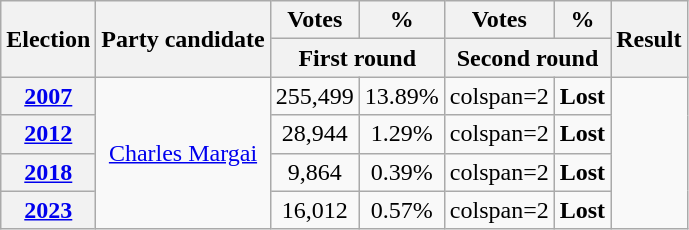<table class="wikitable" style="text-align:center">
<tr>
<th rowspan="2">Election</th>
<th rowspan="2">Party candidate</th>
<th>Votes</th>
<th>%</th>
<th>Votes</th>
<th>%</th>
<th rowspan="2">Result</th>
</tr>
<tr>
<th colspan="2">First round</th>
<th colspan="2">Second round</th>
</tr>
<tr>
<th><a href='#'>2007</a></th>
<td rowspan=4><a href='#'>Charles Margai</a></td>
<td>255,499</td>
<td>13.89%</td>
<td>colspan=2 </td>
<td><strong>Lost</strong> </td>
</tr>
<tr>
<th><a href='#'>2012</a></th>
<td>28,944</td>
<td>1.29%</td>
<td>colspan=2 </td>
<td><strong>Lost</strong> </td>
</tr>
<tr>
<th><a href='#'>2018</a></th>
<td>9,864</td>
<td>0.39%</td>
<td>colspan=2 </td>
<td><strong>Lost</strong> </td>
</tr>
<tr>
<th><a href='#'>2023</a></th>
<td>16,012</td>
<td>0.57%</td>
<td>colspan=2 </td>
<td><strong>Lost</strong> </td>
</tr>
</table>
